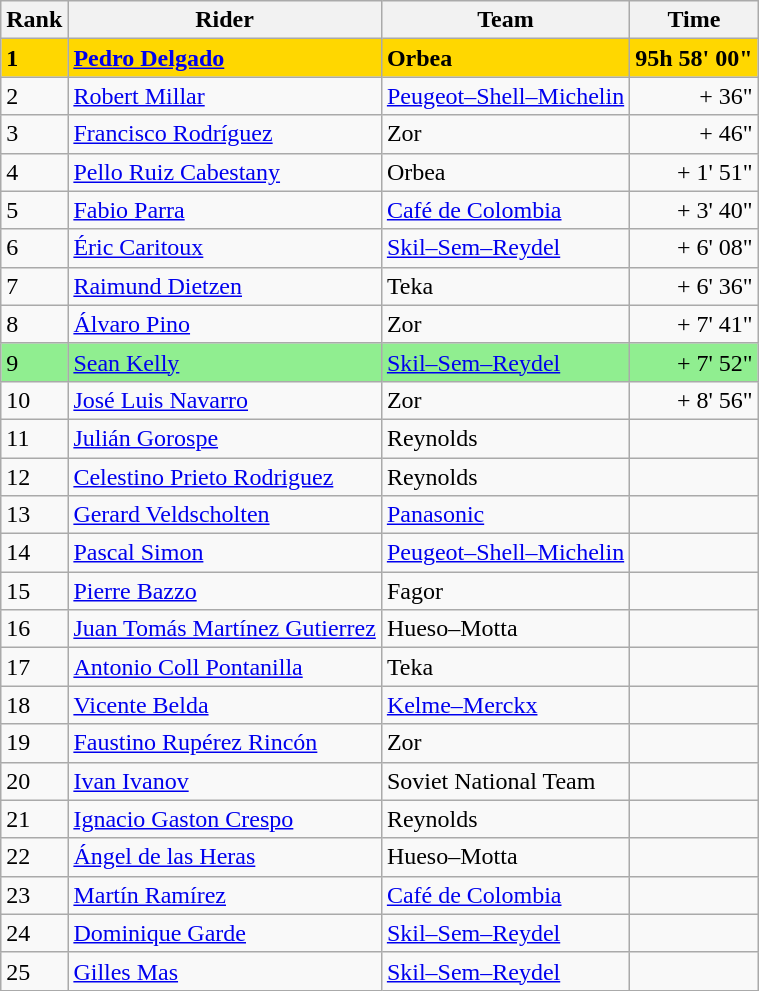<table class="wikitable">
<tr>
<th>Rank</th>
<th>Rider</th>
<th>Team</th>
<th>Time</th>
</tr>
<tr bgcolor=gold>
<td><strong>1</strong></td>
<td> <strong><a href='#'>Pedro Delgado</a></strong></td>
<td><strong>Orbea</strong></td>
<td align="right"><strong> 95h 58' 00"</strong></td>
</tr>
<tr>
<td>2</td>
<td> <a href='#'>Robert Millar</a></td>
<td><a href='#'>Peugeot–Shell–Michelin</a></td>
<td align="right">+ 36"</td>
</tr>
<tr>
<td>3</td>
<td> <a href='#'>Francisco Rodríguez</a></td>
<td>Zor</td>
<td align=right>+ 46"</td>
</tr>
<tr>
<td>4</td>
<td> <a href='#'>Pello Ruiz Cabestany</a></td>
<td>Orbea</td>
<td align="right">+ 1' 51"</td>
</tr>
<tr>
<td>5</td>
<td> <a href='#'>Fabio Parra</a></td>
<td><a href='#'>Café de Colombia</a></td>
<td align=right>+ 3' 40"</td>
</tr>
<tr>
<td>6</td>
<td> <a href='#'>Éric Caritoux</a></td>
<td><a href='#'>Skil–Sem–Reydel</a></td>
<td align=right>+ 6' 08"</td>
</tr>
<tr>
<td>7</td>
<td> <a href='#'>Raimund Dietzen</a></td>
<td>Teka</td>
<td align=right>+ 6' 36"</td>
</tr>
<tr>
<td>8</td>
<td> <a href='#'>Álvaro Pino</a></td>
<td>Zor</td>
<td align=right>+ 7' 41"</td>
</tr>
<tr bgcolor=lightgreen>
<td>9</td>
<td> <a href='#'>Sean Kelly</a></td>
<td><a href='#'>Skil–Sem–Reydel</a></td>
<td align="right">+ 7' 52"</td>
</tr>
<tr>
<td>10</td>
<td> <a href='#'>José Luis Navarro</a></td>
<td>Zor</td>
<td align="right">+ 8' 56"</td>
</tr>
<tr>
<td>11</td>
<td> <a href='#'>Julián Gorospe</a></td>
<td>Reynolds</td>
<td align="right"></td>
</tr>
<tr>
<td>12</td>
<td> <a href='#'>Celestino Prieto Rodriguez</a></td>
<td>Reynolds</td>
<td align="right"></td>
</tr>
<tr>
<td>13</td>
<td> <a href='#'>Gerard Veldscholten</a></td>
<td><a href='#'>Panasonic</a></td>
<td align=right></td>
</tr>
<tr>
<td>14</td>
<td> <a href='#'>Pascal Simon</a></td>
<td><a href='#'>Peugeot–Shell–Michelin</a></td>
<td align="right"></td>
</tr>
<tr>
<td>15</td>
<td> <a href='#'>Pierre Bazzo</a></td>
<td>Fagor</td>
<td align=right></td>
</tr>
<tr>
<td>16</td>
<td> <a href='#'>Juan Tomás Martínez Gutierrez</a></td>
<td>Hueso–Motta</td>
<td align=right></td>
</tr>
<tr>
<td>17</td>
<td> <a href='#'>Antonio Coll Pontanilla</a></td>
<td>Teka</td>
<td align=right></td>
</tr>
<tr>
<td>18</td>
<td> <a href='#'>Vicente Belda</a></td>
<td><a href='#'>Kelme–Merckx</a></td>
<td align=right></td>
</tr>
<tr>
<td>19</td>
<td> <a href='#'>Faustino Rupérez Rincón</a></td>
<td>Zor</td>
<td align="right"></td>
</tr>
<tr>
<td>20</td>
<td> <a href='#'>Ivan Ivanov</a></td>
<td>Soviet National Team</td>
<td align="right"></td>
</tr>
<tr>
<td>21</td>
<td> <a href='#'>Ignacio Gaston Crespo</a></td>
<td>Reynolds</td>
<td align="right"></td>
</tr>
<tr>
<td>22</td>
<td> <a href='#'>Ángel de las Heras</a></td>
<td>Hueso–Motta</td>
<td align="right"></td>
</tr>
<tr>
<td>23</td>
<td> <a href='#'>Martín Ramírez</a></td>
<td><a href='#'>Café de Colombia</a></td>
<td align=right></td>
</tr>
<tr>
<td>24</td>
<td> <a href='#'>Dominique Garde</a></td>
<td><a href='#'>Skil–Sem–Reydel</a></td>
<td align="right"></td>
</tr>
<tr>
<td>25</td>
<td> <a href='#'>Gilles Mas</a></td>
<td><a href='#'>Skil–Sem–Reydel</a></td>
<td align=right></td>
</tr>
</table>
